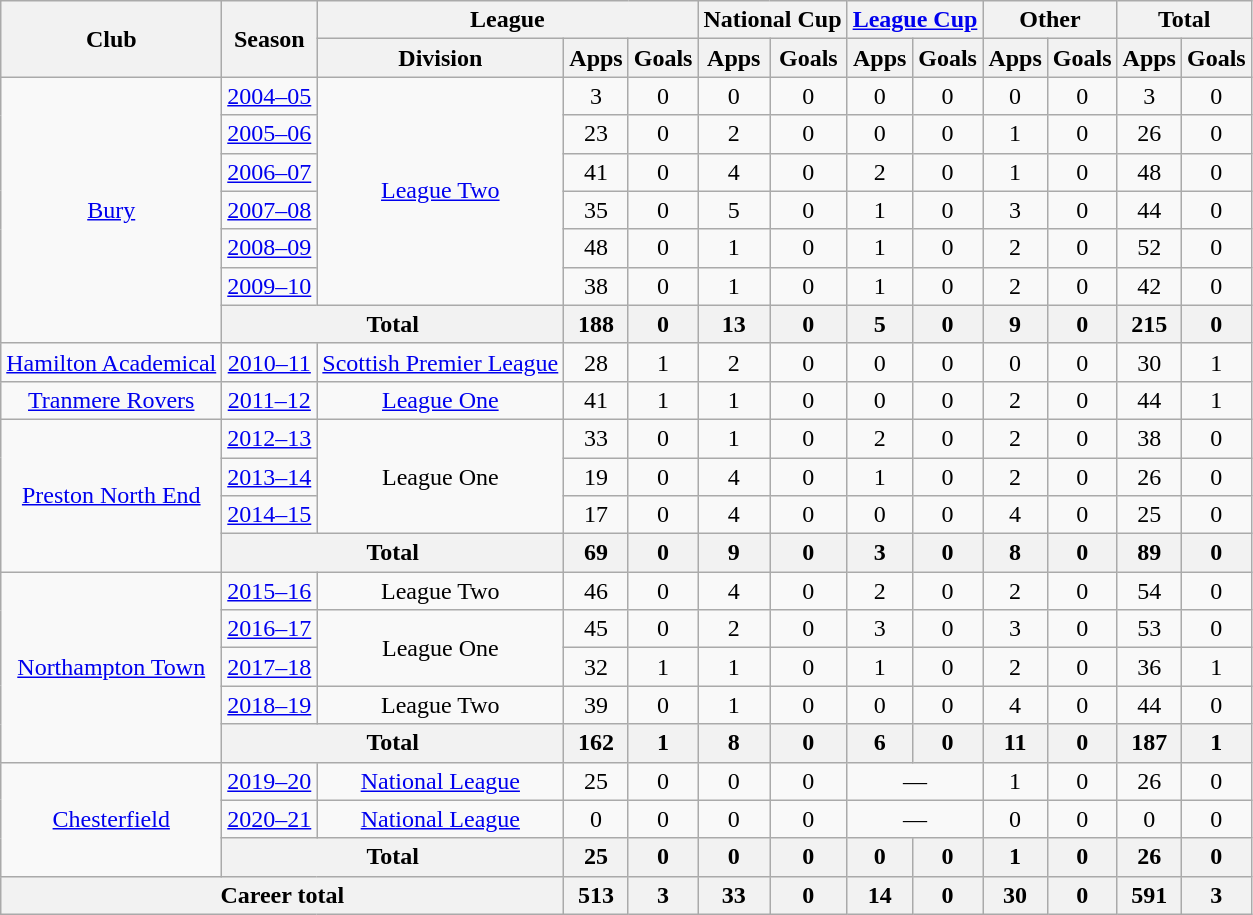<table class="wikitable" style="text-align:center">
<tr>
<th rowspan="2">Club</th>
<th rowspan="2">Season</th>
<th colspan="3">League</th>
<th colspan="2">National Cup</th>
<th colspan="2"><a href='#'>League Cup</a></th>
<th colspan="2">Other</th>
<th colspan="2">Total</th>
</tr>
<tr>
<th>Division</th>
<th>Apps</th>
<th>Goals</th>
<th>Apps</th>
<th>Goals</th>
<th>Apps</th>
<th>Goals</th>
<th>Apps</th>
<th>Goals</th>
<th>Apps</th>
<th>Goals</th>
</tr>
<tr>
<td rowspan="7"><a href='#'>Bury</a></td>
<td><a href='#'>2004–05</a></td>
<td rowspan="6"><a href='#'>League Two</a></td>
<td>3</td>
<td>0</td>
<td>0</td>
<td>0</td>
<td>0</td>
<td>0</td>
<td>0</td>
<td>0</td>
<td>3</td>
<td>0</td>
</tr>
<tr>
<td><a href='#'>2005–06</a></td>
<td>23</td>
<td>0</td>
<td>2</td>
<td>0</td>
<td>0</td>
<td>0</td>
<td>1</td>
<td>0</td>
<td>26</td>
<td>0</td>
</tr>
<tr>
<td><a href='#'>2006–07</a></td>
<td>41</td>
<td>0</td>
<td>4</td>
<td>0</td>
<td>2</td>
<td>0</td>
<td>1</td>
<td>0</td>
<td>48</td>
<td>0</td>
</tr>
<tr>
<td><a href='#'>2007–08</a></td>
<td>35</td>
<td>0</td>
<td>5</td>
<td>0</td>
<td>1</td>
<td>0</td>
<td>3</td>
<td>0</td>
<td>44</td>
<td>0</td>
</tr>
<tr>
<td><a href='#'>2008–09</a></td>
<td>48</td>
<td>0</td>
<td>1</td>
<td>0</td>
<td>1</td>
<td>0</td>
<td>2</td>
<td>0</td>
<td>52</td>
<td>0</td>
</tr>
<tr>
<td><a href='#'>2009–10</a></td>
<td>38</td>
<td>0</td>
<td>1</td>
<td>0</td>
<td>1</td>
<td>0</td>
<td>2</td>
<td>0</td>
<td>42</td>
<td>0</td>
</tr>
<tr>
<th colspan="2">Total</th>
<th>188</th>
<th>0</th>
<th>13</th>
<th>0</th>
<th>5</th>
<th>0</th>
<th>9</th>
<th>0</th>
<th>215</th>
<th>0</th>
</tr>
<tr>
<td><a href='#'>Hamilton Academical</a></td>
<td><a href='#'>2010–11</a></td>
<td><a href='#'>Scottish Premier League</a></td>
<td>28</td>
<td>1</td>
<td>2</td>
<td>0</td>
<td>0</td>
<td>0</td>
<td>0</td>
<td>0</td>
<td>30</td>
<td>1</td>
</tr>
<tr>
<td><a href='#'>Tranmere Rovers</a></td>
<td><a href='#'>2011–12</a></td>
<td><a href='#'>League One</a></td>
<td>41</td>
<td>1</td>
<td>1</td>
<td>0</td>
<td>0</td>
<td>0</td>
<td>2</td>
<td>0</td>
<td>44</td>
<td>1</td>
</tr>
<tr>
<td rowspan="4"><a href='#'>Preston North End</a></td>
<td><a href='#'>2012–13</a></td>
<td rowspan="3">League One</td>
<td>33</td>
<td>0</td>
<td>1</td>
<td>0</td>
<td>2</td>
<td>0</td>
<td>2</td>
<td>0</td>
<td>38</td>
<td>0</td>
</tr>
<tr>
<td><a href='#'>2013–14</a></td>
<td>19</td>
<td>0</td>
<td>4</td>
<td>0</td>
<td>1</td>
<td>0</td>
<td>2</td>
<td>0</td>
<td>26</td>
<td>0</td>
</tr>
<tr>
<td><a href='#'>2014–15</a></td>
<td>17</td>
<td>0</td>
<td>4</td>
<td>0</td>
<td>0</td>
<td>0</td>
<td>4</td>
<td>0</td>
<td>25</td>
<td>0</td>
</tr>
<tr>
<th colspan="2">Total</th>
<th>69</th>
<th>0</th>
<th>9</th>
<th>0</th>
<th>3</th>
<th>0</th>
<th>8</th>
<th>0</th>
<th>89</th>
<th>0</th>
</tr>
<tr>
<td rowspan="5"><a href='#'>Northampton Town</a></td>
<td><a href='#'>2015–16</a></td>
<td>League Two</td>
<td>46</td>
<td>0</td>
<td>4</td>
<td>0</td>
<td>2</td>
<td>0</td>
<td>2</td>
<td>0</td>
<td>54</td>
<td>0</td>
</tr>
<tr>
<td><a href='#'>2016–17</a></td>
<td rowspan="2">League One</td>
<td>45</td>
<td>0</td>
<td>2</td>
<td>0</td>
<td>3</td>
<td>0</td>
<td>3</td>
<td>0</td>
<td>53</td>
<td>0</td>
</tr>
<tr>
<td><a href='#'>2017–18</a></td>
<td>32</td>
<td>1</td>
<td>1</td>
<td>0</td>
<td>1</td>
<td>0</td>
<td>2</td>
<td>0</td>
<td>36</td>
<td>1</td>
</tr>
<tr>
<td><a href='#'>2018–19</a></td>
<td>League Two</td>
<td>39</td>
<td>0</td>
<td>1</td>
<td>0</td>
<td>0</td>
<td>0</td>
<td>4</td>
<td>0</td>
<td>44</td>
<td>0</td>
</tr>
<tr>
<th colspan="2">Total</th>
<th>162</th>
<th>1</th>
<th>8</th>
<th>0</th>
<th>6</th>
<th>0</th>
<th>11</th>
<th>0</th>
<th>187</th>
<th>1</th>
</tr>
<tr>
<td rowspan="3"><a href='#'>Chesterfield</a></td>
<td><a href='#'>2019–20</a></td>
<td><a href='#'>National League</a></td>
<td>25</td>
<td>0</td>
<td>0</td>
<td>0</td>
<td colspan="2">—</td>
<td>1</td>
<td>0</td>
<td>26</td>
<td>0</td>
</tr>
<tr>
<td><a href='#'>2020–21</a></td>
<td><a href='#'>National League</a></td>
<td>0</td>
<td>0</td>
<td>0</td>
<td>0</td>
<td colspan="2">—</td>
<td>0</td>
<td>0</td>
<td>0</td>
<td>0</td>
</tr>
<tr>
<th colspan="2">Total</th>
<th>25</th>
<th>0</th>
<th>0</th>
<th>0</th>
<th>0</th>
<th>0</th>
<th>1</th>
<th>0</th>
<th>26</th>
<th>0</th>
</tr>
<tr>
<th colspan="3">Career total</th>
<th>513</th>
<th>3</th>
<th>33</th>
<th>0</th>
<th>14</th>
<th>0</th>
<th>30</th>
<th>0</th>
<th>591</th>
<th>3</th>
</tr>
</table>
